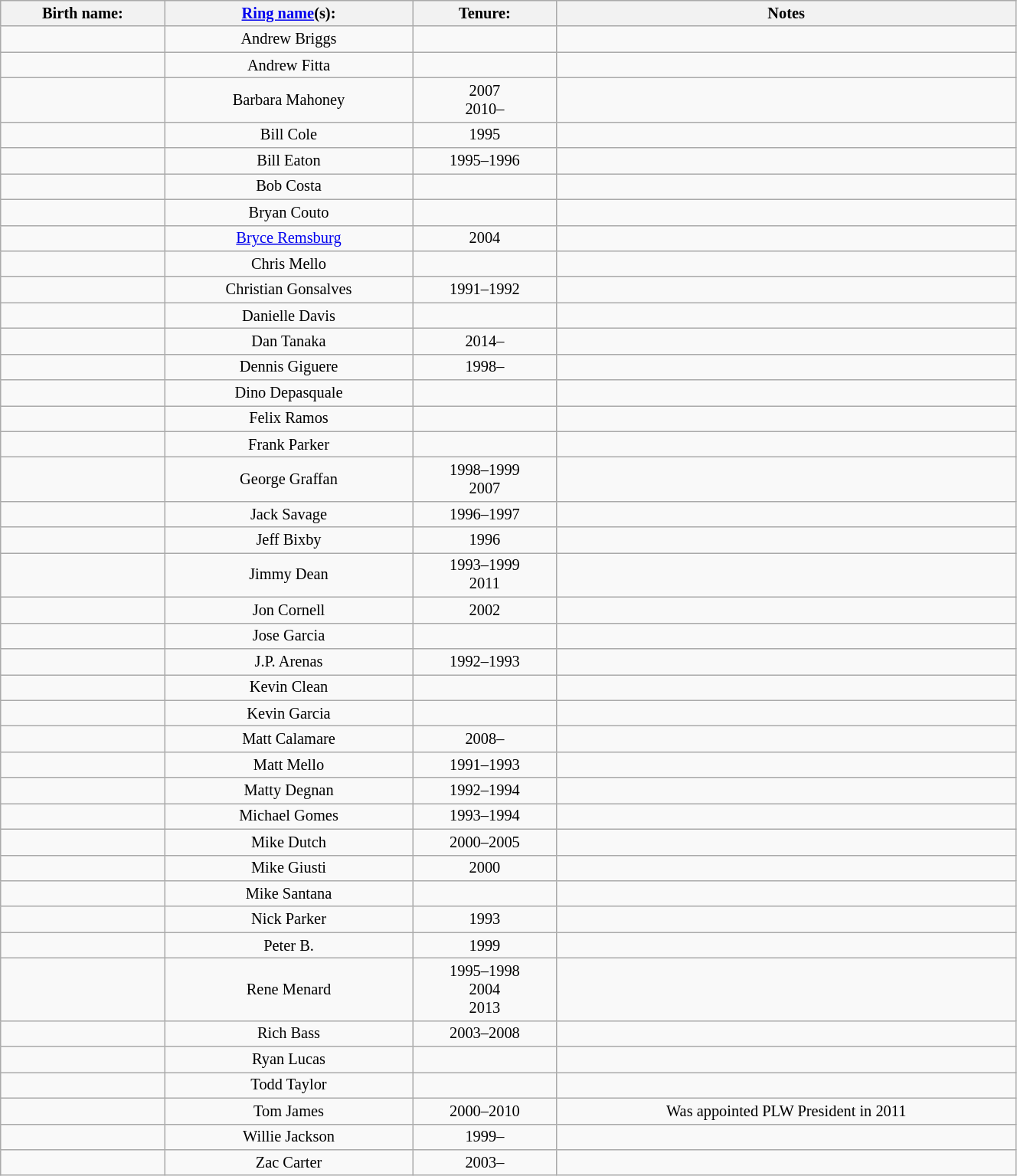<table class="sortable wikitable" style="font-size:85%; text-align:center; width:70%;">
<tr>
<th>Birth name:</th>
<th><a href='#'>Ring name</a>(s):</th>
<th>Tenure:</th>
<th>Notes</th>
</tr>
<tr>
<td></td>
<td>Andrew Briggs</td>
<td sort></td>
<td></td>
</tr>
<tr>
<td></td>
<td>Andrew Fitta</td>
<td sort></td>
<td></td>
</tr>
<tr>
<td></td>
<td>Barbara Mahoney</td>
<td sort>2007<br>2010–</td>
<td></td>
</tr>
<tr>
<td></td>
<td>Bill Cole</td>
<td sort>1995</td>
<td></td>
</tr>
<tr>
<td></td>
<td>Bill Eaton</td>
<td sort>1995–1996</td>
<td></td>
</tr>
<tr>
<td></td>
<td>Bob Costa</td>
<td sort></td>
<td></td>
</tr>
<tr>
<td></td>
<td>Bryan Couto</td>
<td sort></td>
<td></td>
</tr>
<tr>
<td></td>
<td><a href='#'>Bryce Remsburg</a></td>
<td sort>2004</td>
<td></td>
</tr>
<tr>
<td></td>
<td>Chris Mello</td>
<td sort></td>
<td></td>
</tr>
<tr>
<td></td>
<td>Christian Gonsalves</td>
<td sort>1991–1992</td>
<td></td>
</tr>
<tr>
<td></td>
<td>Danielle Davis</td>
<td sort></td>
<td></td>
</tr>
<tr>
<td></td>
<td>Dan Tanaka</td>
<td sort>2014–</td>
<td></td>
</tr>
<tr>
<td></td>
<td>Dennis Giguere</td>
<td sort>1998–</td>
<td></td>
</tr>
<tr>
<td></td>
<td>Dino Depasquale</td>
<td sort></td>
<td></td>
</tr>
<tr>
<td></td>
<td>Felix Ramos</td>
<td sort></td>
<td></td>
</tr>
<tr>
<td></td>
<td>Frank Parker</td>
<td sort></td>
<td></td>
</tr>
<tr>
<td></td>
<td>George Graffan</td>
<td sort>1998–1999<br>2007</td>
<td></td>
</tr>
<tr>
<td></td>
<td>Jack Savage</td>
<td sort>1996–1997</td>
<td></td>
</tr>
<tr>
<td></td>
<td>Jeff Bixby</td>
<td sort>1996</td>
<td></td>
</tr>
<tr>
<td></td>
<td>Jimmy Dean</td>
<td sort>1993–1999<br>2011</td>
<td></td>
</tr>
<tr>
<td></td>
<td>Jon Cornell</td>
<td sort>2002</td>
<td></td>
</tr>
<tr>
<td></td>
<td>Jose Garcia</td>
<td sort></td>
<td></td>
</tr>
<tr>
<td></td>
<td>J.P. Arenas</td>
<td sort>1992–1993</td>
<td></td>
</tr>
<tr>
<td></td>
<td>Kevin Clean</td>
<td sort></td>
<td></td>
</tr>
<tr>
<td></td>
<td>Kevin Garcia</td>
<td sort></td>
<td></td>
</tr>
<tr>
<td></td>
<td>Matt Calamare</td>
<td sort>2008–</td>
<td></td>
</tr>
<tr>
<td></td>
<td>Matt Mello</td>
<td sort>1991–1993</td>
<td></td>
</tr>
<tr>
<td></td>
<td>Matty Degnan</td>
<td sort>1992–1994</td>
<td></td>
</tr>
<tr>
<td></td>
<td>Michael Gomes</td>
<td sort>1993–1994</td>
<td></td>
</tr>
<tr>
<td></td>
<td>Mike Dutch</td>
<td sort>2000–2005</td>
<td></td>
</tr>
<tr>
<td></td>
<td>Mike Giusti</td>
<td sort>2000</td>
<td></td>
</tr>
<tr>
<td></td>
<td>Mike Santana</td>
<td sort></td>
<td></td>
</tr>
<tr>
<td></td>
<td>Nick Parker</td>
<td sort>1993</td>
<td></td>
</tr>
<tr>
<td></td>
<td>Peter B.</td>
<td sort>1999</td>
<td></td>
</tr>
<tr>
<td></td>
<td>Rene Menard</td>
<td sort>1995–1998<br>2004<br>2013</td>
<td></td>
</tr>
<tr>
<td></td>
<td>Rich Bass</td>
<td sort>2003–2008</td>
<td></td>
</tr>
<tr>
<td></td>
<td>Ryan Lucas</td>
<td sort></td>
<td></td>
</tr>
<tr>
<td></td>
<td>Todd Taylor</td>
<td sort></td>
<td></td>
</tr>
<tr>
<td></td>
<td>Tom James</td>
<td sort>2000–2010</td>
<td>Was appointed PLW President in 2011</td>
</tr>
<tr>
<td></td>
<td>Willie Jackson</td>
<td sort>1999–</td>
<td></td>
</tr>
<tr>
<td></td>
<td>Zac Carter</td>
<td sort>2003–</td>
<td></td>
</tr>
</table>
